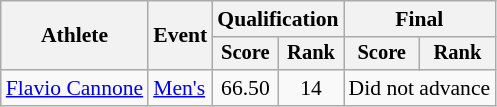<table class="wikitable" style="font-size:90%">
<tr>
<th rowspan="2">Athlete</th>
<th rowspan="2">Event</th>
<th colspan="2">Qualification</th>
<th colspan="2">Final</th>
</tr>
<tr style="font-size:95%">
<th>Score</th>
<th>Rank</th>
<th>Score</th>
<th>Rank</th>
</tr>
<tr align=center>
<td align=left><a href='#'>Flavio Cannone</a></td>
<td align=left><a href='#'>Men's</a></td>
<td>66.50</td>
<td>14</td>
<td colspan=2>Did not advance</td>
</tr>
</table>
